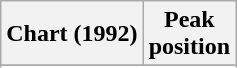<table class="wikitable sortable">
<tr>
<th align="left">Chart (1992)</th>
<th align="center">Peak<br>position</th>
</tr>
<tr>
</tr>
<tr>
</tr>
</table>
